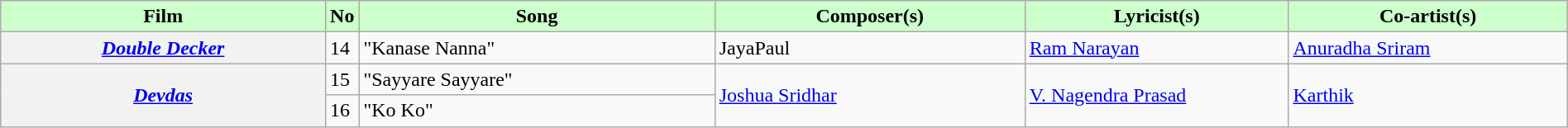<table class="wikitable plainrowheaders" width="100%">
<tr style="background:#cfc; text-align:center;">
<td scope="col" width=21%><strong>Film</strong></td>
<td><strong>No</strong></td>
<td scope="col" width=23%><strong>Song</strong></td>
<td scope="col" width=20%><strong>Composer(s)</strong></td>
<td scope="col" width=17%><strong>Lyricist(s)</strong></td>
<td scope="col" width=18%><strong>Co-artist(s)</strong></td>
</tr>
<tr>
<th><em><a href='#'>Double Decker</a></em></th>
<td>14</td>
<td>"Kanase Nanna"</td>
<td>JayaPaul</td>
<td><a href='#'>Ram Narayan</a></td>
<td><a href='#'>Anuradha Sriram</a></td>
</tr>
<tr>
<th rowspan="2"><em><a href='#'>Devdas</a></em></th>
<td>15</td>
<td>"Sayyare Sayyare"</td>
<td rowspan="2"><a href='#'>Joshua Sridhar</a></td>
<td rowspan="2"><a href='#'>V. Nagendra Prasad</a></td>
<td rowspan="2"><a href='#'>Karthik</a></td>
</tr>
<tr>
<td>16</td>
<td>"Ko Ko"</td>
</tr>
</table>
